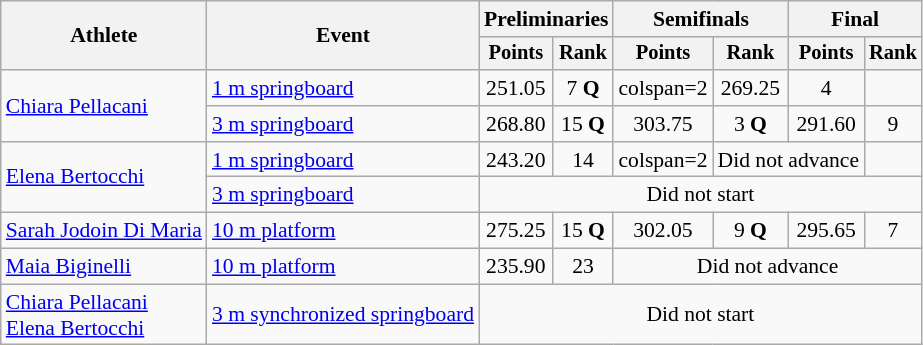<table class="wikitable" style="font-size:90%">
<tr>
<th rowspan="2">Athlete</th>
<th rowspan="2">Event</th>
<th colspan="2">Preliminaries</th>
<th colspan="2">Semifinals</th>
<th colspan="2">Final</th>
</tr>
<tr style="font-size:95%">
<th>Points</th>
<th>Rank</th>
<th>Points</th>
<th>Rank</th>
<th>Points</th>
<th>Rank</th>
</tr>
<tr align="center">
<td rowspan="2" align="left"><a href='#'>Chiara Pellacani</a></td>
<td align="left"><a href='#'>1 m springboard</a></td>
<td>251.05</td>
<td>7 <strong>Q</strong></td>
<td>colspan=2 </td>
<td>269.25</td>
<td>4</td>
</tr>
<tr align="center">
<td align="left"><a href='#'>3 m springboard</a></td>
<td>268.80</td>
<td>15 <strong>Q</strong></td>
<td>303.75</td>
<td>3 <strong>Q</strong></td>
<td>291.60</td>
<td>9</td>
</tr>
<tr align="center">
<td rowspan="2" align="left"><a href='#'>Elena Bertocchi</a></td>
<td align="left"><a href='#'>1 m springboard</a></td>
<td>243.20</td>
<td>14</td>
<td>colspan=2 </td>
<td colspan=2>Did not advance</td>
</tr>
<tr align="center">
<td align="left"><a href='#'>3 m springboard</a></td>
<td colspan=6>Did not start</td>
</tr>
<tr align="center">
<td align="left"><a href='#'>Sarah Jodoin Di Maria</a></td>
<td align="left"><a href='#'>10 m platform</a></td>
<td>275.25</td>
<td>15 <strong>Q</strong></td>
<td>302.05</td>
<td>9 <strong>Q</strong></td>
<td>295.65</td>
<td>7</td>
</tr>
<tr align="center">
<td align="left"><a href='#'>Maia Biginelli</a></td>
<td align="left"><a href='#'>10 m platform</a></td>
<td>235.90</td>
<td>23</td>
<td colspan=4>Did not advance</td>
</tr>
<tr align="center">
<td align="left"><a href='#'>Chiara Pellacani</a><br><a href='#'>Elena Bertocchi</a></td>
<td align="left"><a href='#'>3 m synchronized springboard</a></td>
<td colspan=6>Did not start</td>
</tr>
</table>
